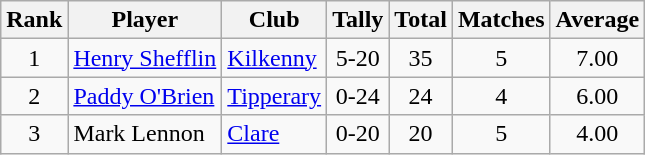<table class="wikitable">
<tr>
<th>Rank</th>
<th>Player</th>
<th>Club</th>
<th>Tally</th>
<th>Total</th>
<th>Matches</th>
<th>Average</th>
</tr>
<tr>
<td rowspan=1 align=center>1</td>
<td><a href='#'>Henry Shefflin</a></td>
<td><a href='#'>Kilkenny</a></td>
<td align=center>5-20</td>
<td align=center>35</td>
<td align=center>5</td>
<td align=center>7.00</td>
</tr>
<tr>
<td rowspan=1 align=center>2</td>
<td><a href='#'>Paddy O'Brien</a></td>
<td><a href='#'>Tipperary</a></td>
<td align=center>0-24</td>
<td align=center>24</td>
<td align=center>4</td>
<td align=center>6.00</td>
</tr>
<tr>
<td rowspan=1 align=center>3</td>
<td>Mark Lennon</td>
<td><a href='#'>Clare</a></td>
<td align=center>0-20</td>
<td align=center>20</td>
<td align=center>5</td>
<td align=center>4.00</td>
</tr>
</table>
